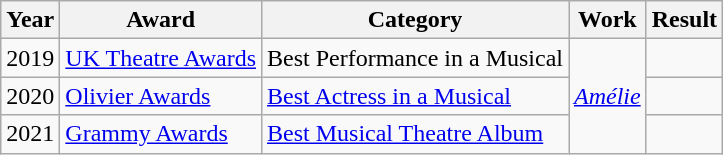<table class="wikitable sortable">
<tr>
<th>Year</th>
<th>Award</th>
<th>Category</th>
<th>Work</th>
<th>Result</th>
</tr>
<tr>
<td>2019</td>
<td><a href='#'>UK Theatre Awards</a></td>
<td>Best Performance in a Musical</td>
<td rowspan=3><em><a href='#'>Amélie</a></em></td>
<td></td>
</tr>
<tr>
<td>2020</td>
<td><a href='#'>Olivier Awards</a></td>
<td><a href='#'>Best Actress in a Musical</a></td>
<td></td>
</tr>
<tr>
<td>2021</td>
<td><a href='#'>Grammy Awards</a></td>
<td><a href='#'>Best Musical Theatre Album</a></td>
<td></td>
</tr>
</table>
